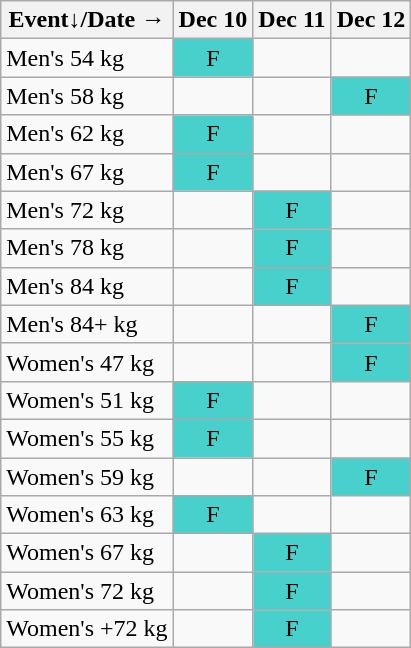<table class="wikitable olympic-schedule Karate">
<tr>
<th>Event↓/Date →</th>
<th>Dec 10</th>
<th>Dec 11</th>
<th>Dec 12</th>
</tr>
<tr>
<td class="event">Men's 54 kg</td>
<td bgcolor="#48D1CC" align=center class="finals">F</td>
<td></td>
<td></td>
</tr>
<tr>
<td class="event">Men's 58 kg</td>
<td></td>
<td></td>
<td bgcolor="#48D1CC" align=center class="finals">F</td>
</tr>
<tr>
<td class="event">Men's 62 kg</td>
<td bgcolor="#48D1CC" align=center class="finals">F</td>
<td></td>
<td></td>
</tr>
<tr>
<td class="event">Men's 67 kg</td>
<td bgcolor="#48D1CC" align=center class="finals">F</td>
<td></td>
<td></td>
</tr>
<tr>
<td class="event">Men's 72 kg</td>
<td></td>
<td bgcolor="#48D1CC" align=center class="finals">F</td>
<td></td>
</tr>
<tr>
<td class="event">Men's 78 kg</td>
<td></td>
<td bgcolor="#48D1CC" align=center class="finals">F</td>
<td></td>
</tr>
<tr>
<td class="event">Men's 84 kg</td>
<td></td>
<td bgcolor="#48D1CC" align=center class="finals">F</td>
<td></td>
</tr>
<tr>
<td class="event">Men's 84+ kg</td>
<td></td>
<td></td>
<td bgcolor="#48D1CC" align=center class="finals">F</td>
</tr>
<tr>
<td class="event">Women's 47 kg</td>
<td></td>
<td></td>
<td bgcolor="#48D1CC" align=center class="finals">F</td>
</tr>
<tr>
<td class="event">Women's 51 kg</td>
<td bgcolor="#48D1CC" align=center class="finals">F</td>
<td></td>
<td></td>
</tr>
<tr>
<td class="event">Women's 55 kg</td>
<td bgcolor="#48D1CC" align=center class="finals">F</td>
<td></td>
<td></td>
</tr>
<tr>
<td class="event">Women's 59 kg</td>
<td></td>
<td></td>
<td bgcolor="#48D1CC" align=center class="finals">F</td>
</tr>
<tr>
<td class="event">Women's 63 kg</td>
<td bgcolor="#48D1CC" align=center class="finals">F</td>
<td></td>
<td></td>
</tr>
<tr>
<td class="event">Women's 67 kg</td>
<td></td>
<td bgcolor="#48D1CC" align=center class="finals">F</td>
<td></td>
</tr>
<tr>
<td class="event">Women's 72 kg</td>
<td></td>
<td bgcolor="#48D1CC" align=center class="finals">F</td>
<td></td>
</tr>
<tr>
<td class="event">Women's +72 kg</td>
<td></td>
<td bgcolor="#48D1CC" align=center class="finals">F</td>
<td></td>
</tr>
</table>
